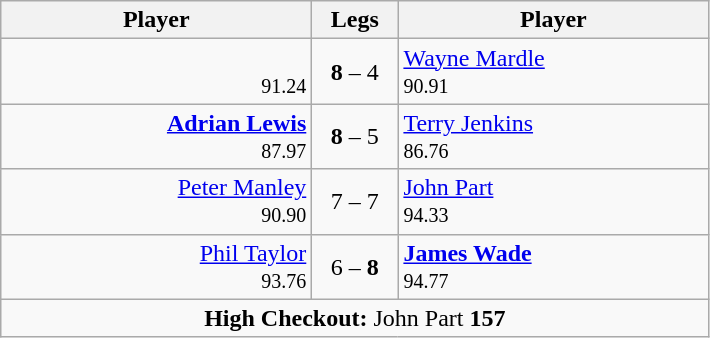<table class=wikitable style="text-align:center">
<tr>
<th width=200>Player</th>
<th width=50>Legs</th>
<th width=200>Player</th>
</tr>
<tr align=left>
<td align=right> <br> <small><span>91.24</span></small></td>
<td align=center><strong>8</strong> – 4</td>
<td> <a href='#'>Wayne Mardle</a> <br> <small><span>90.91</span></small></td>
</tr>
<tr align=left>
<td align=right><strong><a href='#'>Adrian Lewis</a></strong>  <br> <small><span>87.97</span></small></td>
<td align=center><strong>8</strong> – 5</td>
<td> <a href='#'>Terry Jenkins</a> <br> <small><span>86.76</span></small></td>
</tr>
<tr align=left>
<td align=right><a href='#'>Peter Manley</a>  <br> <small><span>90.90</span></small></td>
<td align=center>7 – 7</td>
<td> <a href='#'>John Part</a> <br> <small><span>94.33</span></small></td>
</tr>
<tr align=left>
<td align=right><a href='#'>Phil Taylor</a>  <br> <small><span>93.76</span></small></td>
<td align=center>6 – <strong>8</strong></td>
<td> <strong><a href='#'>James Wade</a></strong> <br> <small><span>94.77</span></small></td>
</tr>
<tr align=center>
<td colspan="3"><strong>High Checkout:</strong> John Part <strong>157</strong></td>
</tr>
</table>
